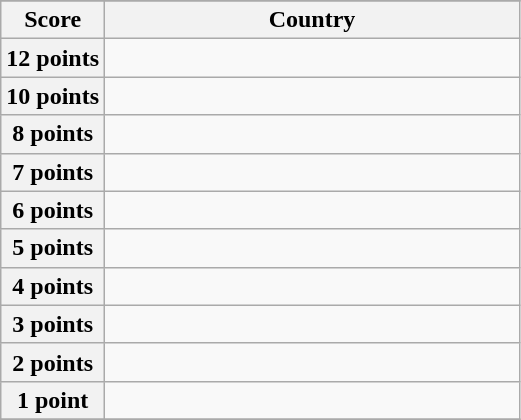<table class="wikitable">
<tr>
</tr>
<tr>
<th scope="col" width="20%">Score</th>
<th scope="col">Country</th>
</tr>
<tr>
<th scope="row">12 points</th>
<td></td>
</tr>
<tr>
<th scope="row">10 points</th>
<td></td>
</tr>
<tr>
<th scope="row">8 points</th>
<td></td>
</tr>
<tr>
<th scope="row">7 points</th>
<td></td>
</tr>
<tr>
<th scope="row">6 points</th>
<td></td>
</tr>
<tr>
<th scope="row">5 points</th>
<td></td>
</tr>
<tr>
<th scope="row">4 points</th>
<td></td>
</tr>
<tr>
<th scope="row">3 points</th>
<td></td>
</tr>
<tr>
<th scope="row">2 points</th>
<td></td>
</tr>
<tr>
<th scope="row">1 point</th>
<td></td>
</tr>
<tr>
</tr>
</table>
